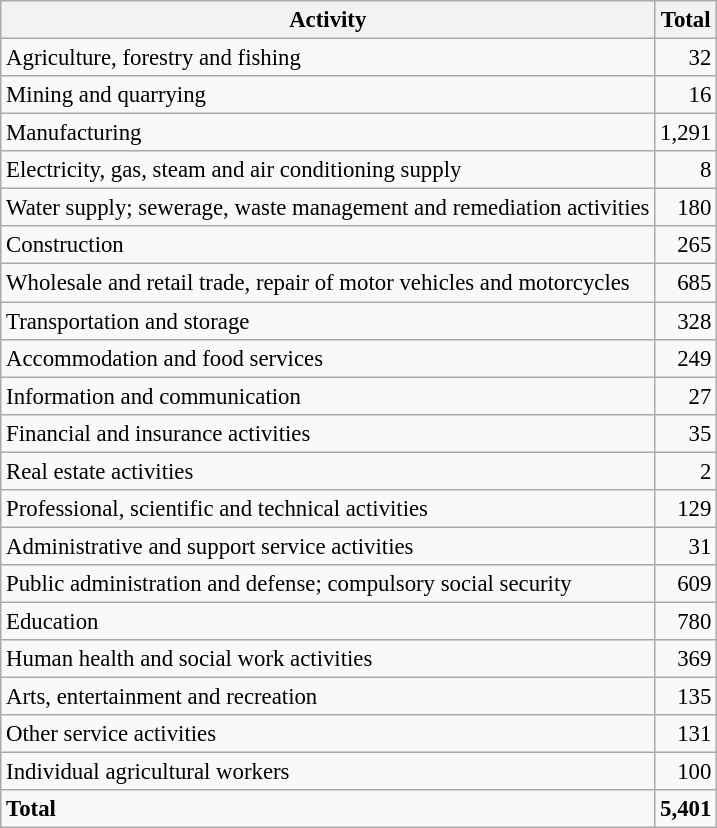<table class="wikitable sortable" style="font-size:95%;">
<tr>
<th>Activity</th>
<th>Total</th>
</tr>
<tr>
<td>Agriculture, forestry and fishing</td>
<td align="right">32</td>
</tr>
<tr>
<td>Mining and quarrying</td>
<td align="right">16</td>
</tr>
<tr>
<td>Manufacturing</td>
<td align="right">1,291</td>
</tr>
<tr>
<td>Electricity, gas, steam and air conditioning supply</td>
<td align="right">8</td>
</tr>
<tr>
<td>Water supply; sewerage, waste management and remediation activities</td>
<td align="right">180</td>
</tr>
<tr>
<td>Construction</td>
<td align="right">265</td>
</tr>
<tr>
<td>Wholesale and retail trade, repair of motor vehicles and motorcycles</td>
<td align="right">685</td>
</tr>
<tr>
<td>Transportation and storage</td>
<td align="right">328</td>
</tr>
<tr>
<td>Accommodation and food services</td>
<td align="right">249</td>
</tr>
<tr>
<td>Information and communication</td>
<td align="right">27</td>
</tr>
<tr>
<td>Financial and insurance activities</td>
<td align="right">35</td>
</tr>
<tr>
<td>Real estate activities</td>
<td align="right">2</td>
</tr>
<tr>
<td>Professional, scientific and technical activities</td>
<td align="right">129</td>
</tr>
<tr>
<td>Administrative and support service activities</td>
<td align="right">31</td>
</tr>
<tr>
<td>Public administration and defense; compulsory social security</td>
<td align="right">609</td>
</tr>
<tr>
<td>Education</td>
<td align="right">780</td>
</tr>
<tr>
<td>Human health and social work activities</td>
<td align="right">369</td>
</tr>
<tr>
<td>Arts, entertainment and recreation</td>
<td align="right">135</td>
</tr>
<tr>
<td>Other service activities</td>
<td align="right">131</td>
</tr>
<tr>
<td>Individual agricultural workers</td>
<td align="right">100</td>
</tr>
<tr class="sortbottom">
<td><strong>Total</strong></td>
<td align="right"><strong>5,401</strong></td>
</tr>
</table>
